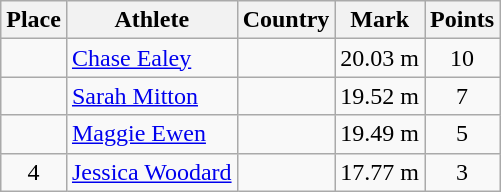<table class="wikitable">
<tr>
<th>Place</th>
<th>Athlete</th>
<th>Country</th>
<th>Mark</th>
<th>Points</th>
</tr>
<tr>
<td align=center></td>
<td><a href='#'>Chase Ealey</a></td>
<td></td>
<td>20.03 m</td>
<td align=center>10</td>
</tr>
<tr>
<td align=center></td>
<td><a href='#'>Sarah Mitton</a></td>
<td></td>
<td>19.52 m</td>
<td align=center>7</td>
</tr>
<tr>
<td align=center></td>
<td><a href='#'>Maggie Ewen</a></td>
<td></td>
<td>19.49 m</td>
<td align=center>5</td>
</tr>
<tr>
<td align=center>4</td>
<td><a href='#'>Jessica Woodard</a></td>
<td></td>
<td>17.77 m</td>
<td align=center>3</td>
</tr>
</table>
